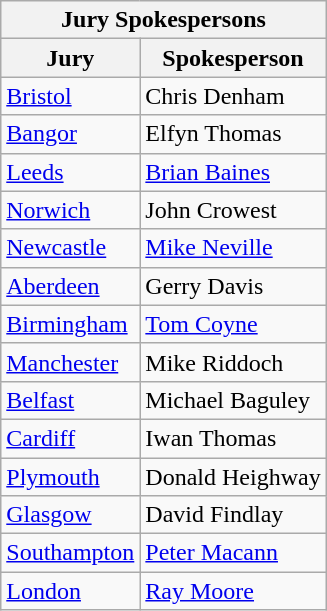<table class="wikitable mw-collapsible mw-collapsed">
<tr>
<th colspan="2">Jury Spokespersons</th>
</tr>
<tr>
<th>Jury</th>
<th>Spokesperson</th>
</tr>
<tr>
<td><a href='#'>Bristol</a></td>
<td>Chris Denham</td>
</tr>
<tr>
<td><a href='#'>Bangor</a></td>
<td>Elfyn Thomas</td>
</tr>
<tr>
<td><a href='#'>Leeds</a></td>
<td><a href='#'>Brian Baines</a></td>
</tr>
<tr>
<td><a href='#'>Norwich</a></td>
<td>John Crowest</td>
</tr>
<tr>
<td><a href='#'>Newcastle</a></td>
<td><a href='#'>Mike Neville</a></td>
</tr>
<tr>
<td><a href='#'>Aberdeen</a></td>
<td>Gerry Davis</td>
</tr>
<tr>
<td><a href='#'>Birmingham</a></td>
<td><a href='#'>Tom Coyne</a></td>
</tr>
<tr>
<td><a href='#'>Manchester</a></td>
<td>Mike Riddoch</td>
</tr>
<tr>
<td><a href='#'>Belfast</a></td>
<td>Michael Baguley</td>
</tr>
<tr>
<td><a href='#'>Cardiff</a></td>
<td>Iwan Thomas</td>
</tr>
<tr>
<td><a href='#'>Plymouth</a></td>
<td>Donald Heighway</td>
</tr>
<tr>
<td><a href='#'>Glasgow</a></td>
<td>David Findlay</td>
</tr>
<tr>
<td><a href='#'>Southampton</a></td>
<td><a href='#'>Peter Macann</a></td>
</tr>
<tr>
<td><a href='#'>London</a></td>
<td><a href='#'>Ray Moore</a></td>
</tr>
</table>
